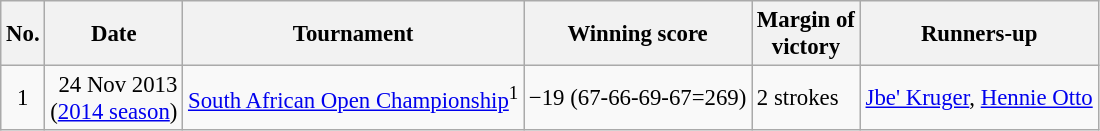<table class="wikitable" style="font-size:95%;">
<tr>
<th>No.</th>
<th>Date</th>
<th>Tournament</th>
<th>Winning score</th>
<th>Margin of<br>victory</th>
<th>Runners-up</th>
</tr>
<tr>
<td align=center>1</td>
<td align=right>24 Nov 2013<br>(<a href='#'>2014 season</a>)</td>
<td><a href='#'>South African Open Championship</a><sup>1</sup></td>
<td>−19 (67-66-69-67=269)</td>
<td>2 strokes</td>
<td> <a href='#'>Jbe' Kruger</a>,  <a href='#'>Hennie Otto</a></td>
</tr>
</table>
